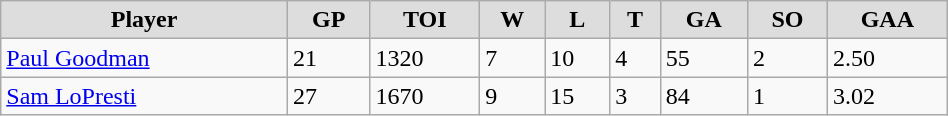<table class="wikitable" width="50%">
<tr align="center"  bgcolor="#dddddd">
<td><strong>Player</strong></td>
<td><strong>GP</strong></td>
<td><strong>TOI</strong></td>
<td><strong>W</strong></td>
<td><strong>L</strong></td>
<td><strong>T</strong></td>
<td><strong>GA</strong></td>
<td><strong>SO</strong></td>
<td><strong>GAA</strong></td>
</tr>
<tr>
<td><a href='#'>Paul Goodman</a></td>
<td>21</td>
<td>1320</td>
<td>7</td>
<td>10</td>
<td>4</td>
<td>55</td>
<td>2</td>
<td>2.50</td>
</tr>
<tr>
<td><a href='#'>Sam LoPresti</a></td>
<td>27</td>
<td>1670</td>
<td>9</td>
<td>15</td>
<td>3</td>
<td>84</td>
<td>1</td>
<td>3.02</td>
</tr>
</table>
